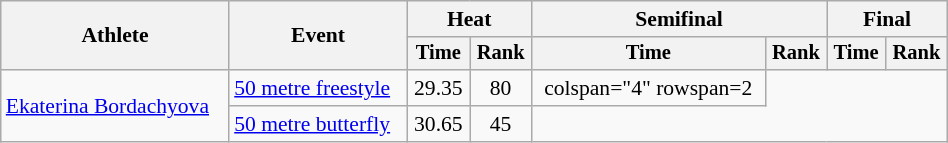<table class="wikitable" style="text-align:center; font-size:90%; width:50%;">
<tr>
<th rowspan="2">Athlete</th>
<th rowspan="2">Event</th>
<th colspan="2">Heat</th>
<th colspan="2">Semifinal</th>
<th colspan="2">Final</th>
</tr>
<tr style="font-size:95%">
<th>Time</th>
<th>Rank</th>
<th>Time</th>
<th>Rank</th>
<th>Time</th>
<th>Rank</th>
</tr>
<tr>
<td align=left rowspan=2><a href='#'>Ekaterina Bordachyova</a></td>
<td align=left><a href='#'>50 metre freestyle</a></td>
<td>29.35</td>
<td>80</td>
<td>colspan="4" rowspan=2 </td>
</tr>
<tr>
<td align=left><a href='#'>50 metre butterfly</a></td>
<td>30.65</td>
<td>45</td>
</tr>
</table>
